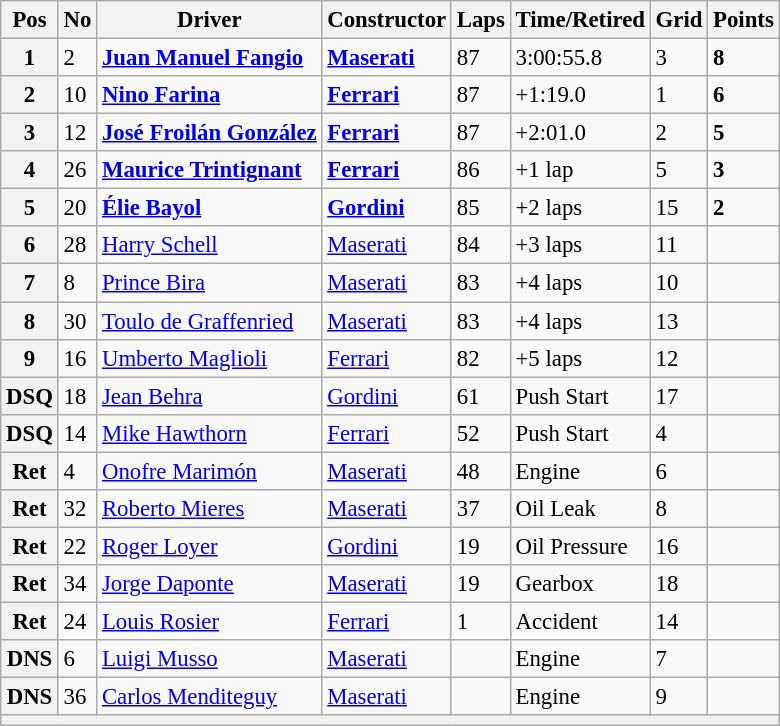<table class="wikitable" style="font-size: 95%;">
<tr>
<th>Pos</th>
<th>No</th>
<th>Driver</th>
<th>Constructor</th>
<th>Laps</th>
<th>Time/Retired</th>
<th>Grid</th>
<th>Points</th>
</tr>
<tr>
<th>1</th>
<td>2</td>
<td> <strong><a href='#'>Juan Manuel Fangio</a></strong></td>
<td><strong><a href='#'>Maserati</a></strong></td>
<td>87</td>
<td>3:00:55.8</td>
<td>3</td>
<td><strong>8</strong></td>
</tr>
<tr>
<th>2</th>
<td>10</td>
<td> <strong><a href='#'>Nino Farina</a></strong></td>
<td><strong><a href='#'>Ferrari</a></strong></td>
<td>87</td>
<td>+1:19.0</td>
<td>1</td>
<td><strong>6</strong></td>
</tr>
<tr>
<th>3</th>
<td>12</td>
<td> <strong><a href='#'>José Froilán González</a></strong></td>
<td><strong><a href='#'>Ferrari</a></strong></td>
<td>87</td>
<td>+2:01.0</td>
<td>2</td>
<td><strong>5</strong></td>
</tr>
<tr>
<th>4</th>
<td>26</td>
<td> <strong><a href='#'>Maurice Trintignant</a></strong></td>
<td><strong><a href='#'>Ferrari</a></strong></td>
<td>86</td>
<td>+1 lap</td>
<td>5</td>
<td><strong>3</strong></td>
</tr>
<tr>
<th>5</th>
<td>20</td>
<td> <strong><a href='#'>Élie Bayol</a></strong></td>
<td><strong><a href='#'>Gordini</a></strong></td>
<td>85</td>
<td>+2 laps</td>
<td>15</td>
<td><strong>2</strong></td>
</tr>
<tr>
<th>6</th>
<td>28</td>
<td> <a href='#'>Harry Schell</a></td>
<td><a href='#'>Maserati</a></td>
<td>84</td>
<td>+3 laps</td>
<td>11</td>
<td></td>
</tr>
<tr>
<th>7</th>
<td>8</td>
<td> <a href='#'>Prince Bira</a></td>
<td><a href='#'>Maserati</a></td>
<td>83</td>
<td>+4 laps</td>
<td>10</td>
<td></td>
</tr>
<tr>
<th>8</th>
<td>30</td>
<td> <a href='#'>Toulo de Graffenried</a></td>
<td><a href='#'>Maserati</a></td>
<td>83</td>
<td>+4 laps</td>
<td>13</td>
<td></td>
</tr>
<tr>
<th>9</th>
<td>16</td>
<td> <a href='#'>Umberto Maglioli</a></td>
<td><a href='#'>Ferrari</a></td>
<td>82</td>
<td>+5 laps</td>
<td>12</td>
<td></td>
</tr>
<tr>
<th>DSQ</th>
<td>18</td>
<td> <a href='#'>Jean Behra</a></td>
<td><a href='#'>Gordini</a></td>
<td>61</td>
<td>Push Start</td>
<td>17</td>
<td></td>
</tr>
<tr>
<th>DSQ</th>
<td>14</td>
<td> <a href='#'>Mike Hawthorn</a></td>
<td><a href='#'>Ferrari</a></td>
<td>52</td>
<td>Push Start</td>
<td>4</td>
<td></td>
</tr>
<tr>
<th>Ret</th>
<td>4</td>
<td> <a href='#'>Onofre Marimón</a></td>
<td><a href='#'>Maserati</a></td>
<td>48</td>
<td>Engine</td>
<td>6</td>
<td></td>
</tr>
<tr>
<th>Ret</th>
<td>32</td>
<td> <a href='#'>Roberto Mieres</a></td>
<td><a href='#'>Maserati</a></td>
<td>37</td>
<td>Oil Leak</td>
<td>8</td>
<td></td>
</tr>
<tr>
<th>Ret</th>
<td>22</td>
<td> <a href='#'>Roger Loyer</a></td>
<td><a href='#'>Gordini</a></td>
<td>19</td>
<td>Oil Pressure</td>
<td>16</td>
<td></td>
</tr>
<tr>
<th>Ret</th>
<td>34</td>
<td> <a href='#'>Jorge Daponte</a></td>
<td><a href='#'>Maserati</a></td>
<td>19</td>
<td>Gearbox</td>
<td>18</td>
<td></td>
</tr>
<tr>
<th>Ret</th>
<td>24</td>
<td> <a href='#'>Louis Rosier</a></td>
<td><a href='#'>Ferrari</a></td>
<td>1</td>
<td>Accident</td>
<td>14</td>
<td></td>
</tr>
<tr>
<th>DNS</th>
<td>6</td>
<td> <a href='#'>Luigi Musso</a></td>
<td><a href='#'>Maserati</a></td>
<td></td>
<td>Engine</td>
<td>7</td>
<td></td>
</tr>
<tr>
<th>DNS</th>
<td>36</td>
<td> <a href='#'>Carlos Menditeguy</a></td>
<td><a href='#'>Maserati</a></td>
<td></td>
<td>Engine</td>
<td>9</td>
<td></td>
</tr>
<tr>
<th colspan="8"></th>
</tr>
</table>
